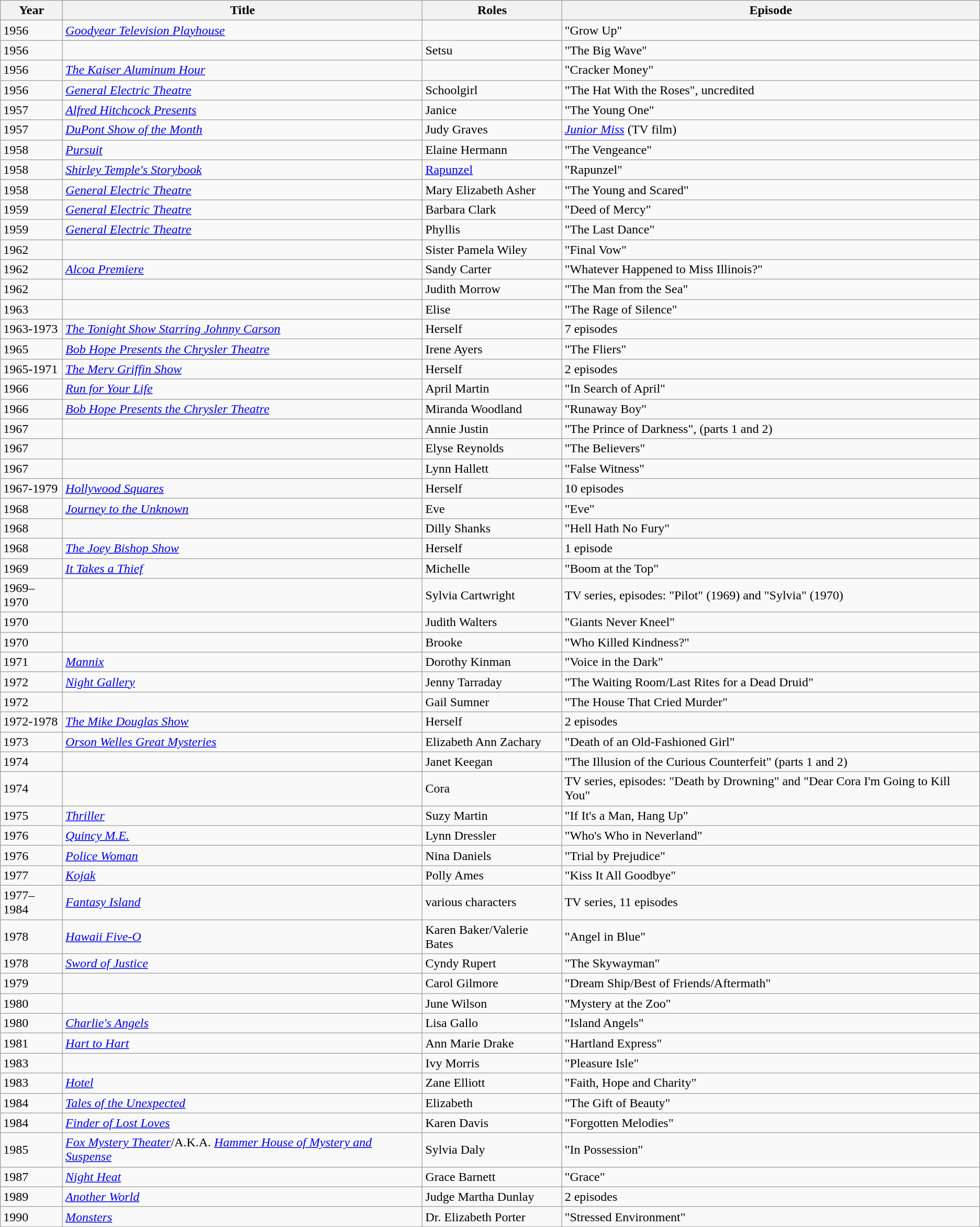<table class="wikitable sortable">
<tr>
<th>Year</th>
<th>Title</th>
<th>Roles</th>
<th>Episode</th>
</tr>
<tr>
<td>1956</td>
<td><em><a href='#'>Goodyear Television Playhouse</a></em></td>
<td></td>
<td>"Grow Up"</td>
</tr>
<tr>
<td>1956</td>
<td><em></em></td>
<td>Setsu</td>
<td>"The Big Wave"</td>
</tr>
<tr>
<td>1956</td>
<td><em><a href='#'>The Kaiser Aluminum Hour</a></em></td>
<td></td>
<td>"Cracker Money"</td>
</tr>
<tr>
<td>1956</td>
<td><em><a href='#'>General Electric Theatre</a></em></td>
<td>Schoolgirl</td>
<td>"The Hat With the Roses", uncredited</td>
</tr>
<tr>
<td>1957</td>
<td><em><a href='#'>Alfred Hitchcock Presents</a></em></td>
<td>Janice</td>
<td>"The Young One"</td>
</tr>
<tr>
<td>1957</td>
<td><em><a href='#'>DuPont Show of the Month</a></em></td>
<td>Judy Graves</td>
<td><em><a href='#'>Junior Miss</a></em> (TV film)</td>
</tr>
<tr>
<td>1958</td>
<td><em><a href='#'>Pursuit</a></em></td>
<td>Elaine Hermann</td>
<td>"The Vengeance"</td>
</tr>
<tr>
<td>1958</td>
<td><em><a href='#'>Shirley Temple's Storybook</a></em></td>
<td><a href='#'>Rapunzel</a></td>
<td>"Rapunzel"</td>
</tr>
<tr>
<td>1958</td>
<td><em><a href='#'>General Electric Theatre</a></em></td>
<td>Mary Elizabeth Asher</td>
<td>"The Young and Scared"</td>
</tr>
<tr>
<td>1959</td>
<td><em><a href='#'>General Electric Theatre</a></em></td>
<td>Barbara Clark</td>
<td>"Deed of Mercy"</td>
</tr>
<tr>
<td>1959</td>
<td><em><a href='#'>General Electric Theatre</a></em></td>
<td>Phyllis</td>
<td>"The Last Dance"</td>
</tr>
<tr>
<td>1962</td>
<td><em></em></td>
<td>Sister Pamela Wiley</td>
<td>"Final Vow"</td>
</tr>
<tr>
<td>1962</td>
<td><em><a href='#'>Alcoa Premiere</a></em></td>
<td>Sandy Carter</td>
<td>"Whatever Happened to Miss Illinois?"</td>
</tr>
<tr>
<td>1962</td>
<td><em></em></td>
<td>Judith Morrow</td>
<td>"The Man from the Sea"</td>
</tr>
<tr>
<td>1963</td>
<td><em></em></td>
<td>Elise</td>
<td>"The Rage of Silence"</td>
</tr>
<tr>
<td>1963-1973</td>
<td><em><a href='#'>The Tonight Show Starring Johnny Carson</a></em></td>
<td>Herself</td>
<td>7 episodes</td>
</tr>
<tr>
<td>1965</td>
<td><em><a href='#'>Bob Hope Presents the Chrysler Theatre</a></em></td>
<td>Irene Ayers</td>
<td>"The Fliers"</td>
</tr>
<tr>
<td>1965-1971</td>
<td><em><a href='#'>The Merv Griffin Show</a></em></td>
<td>Herself</td>
<td>2 episodes</td>
</tr>
<tr>
<td>1966</td>
<td><em><a href='#'>Run for Your Life</a></em></td>
<td>April Martin</td>
<td>"In Search of April"</td>
</tr>
<tr>
<td>1966</td>
<td><em><a href='#'>Bob Hope Presents the Chrysler Theatre</a></em></td>
<td>Miranda Woodland</td>
<td>"Runaway Boy"</td>
</tr>
<tr>
<td>1967</td>
<td><em></em></td>
<td>Annie Justin</td>
<td>"The Prince of Darkness", (parts 1 and 2)</td>
</tr>
<tr>
<td>1967</td>
<td><em></em></td>
<td>Elyse Reynolds</td>
<td>"The Believers"</td>
</tr>
<tr>
<td>1967</td>
<td><em></em></td>
<td>Lynn Hallett</td>
<td>"False Witness"</td>
</tr>
<tr>
<td>1967-1979</td>
<td><em><a href='#'>Hollywood Squares</a></em></td>
<td>Herself</td>
<td>10 episodes</td>
</tr>
<tr>
<td>1968</td>
<td><em><a href='#'>Journey to the Unknown</a></em></td>
<td>Eve</td>
<td>"Eve"</td>
</tr>
<tr>
<td>1968</td>
<td><em></em></td>
<td>Dilly Shanks</td>
<td>"Hell Hath No Fury"</td>
</tr>
<tr>
<td>1968</td>
<td><em><a href='#'>The Joey Bishop Show</a></em></td>
<td>Herself</td>
<td>1 episode</td>
</tr>
<tr>
<td>1969</td>
<td><em><a href='#'>It Takes a Thief</a></em></td>
<td>Michelle</td>
<td>"Boom at the Top"</td>
</tr>
<tr>
<td>1969–1970</td>
<td><em></em></td>
<td>Sylvia Cartwright</td>
<td>TV series, episodes: "Pilot" (1969) and "Sylvia" (1970)</td>
</tr>
<tr>
<td>1970</td>
<td><em></em></td>
<td>Judith Walters</td>
<td>"Giants Never Kneel"</td>
</tr>
<tr>
<td>1970</td>
<td><em></em></td>
<td>Brooke</td>
<td>"Who Killed Kindness?"</td>
</tr>
<tr>
<td>1971</td>
<td><em><a href='#'>Mannix</a></em></td>
<td>Dorothy Kinman</td>
<td>"Voice in the Dark"</td>
</tr>
<tr>
<td>1972</td>
<td><em><a href='#'>Night Gallery</a></em></td>
<td>Jenny Tarraday</td>
<td>"The Waiting Room/Last Rites for a Dead Druid"</td>
</tr>
<tr>
<td>1972</td>
<td><em></em></td>
<td>Gail Sumner</td>
<td>"The House That Cried Murder"</td>
</tr>
<tr>
<td>1972-1978</td>
<td><em><a href='#'>The Mike Douglas Show</a></em></td>
<td>Herself</td>
<td>2 episodes</td>
</tr>
<tr>
<td>1973</td>
<td><em><a href='#'>Orson Welles Great Mysteries</a></em></td>
<td>Elizabeth Ann Zachary</td>
<td>"Death of an Old-Fashioned Girl"</td>
</tr>
<tr>
<td>1974</td>
<td><em></em></td>
<td>Janet Keegan</td>
<td>"The Illusion of the Curious Counterfeit" (parts 1 and 2)</td>
</tr>
<tr>
<td>1974</td>
<td><em></em></td>
<td>Cora</td>
<td>TV series, episodes: "Death by Drowning" and "Dear Cora I'm Going to Kill You"</td>
</tr>
<tr>
<td>1975</td>
<td><em><a href='#'>Thriller</a></em></td>
<td>Suzy Martin</td>
<td>"If It's a Man, Hang Up"</td>
</tr>
<tr>
<td>1976</td>
<td><em><a href='#'>Quincy M.E.</a></em></td>
<td>Lynn Dressler</td>
<td>"Who's Who in Neverland"</td>
</tr>
<tr>
<td>1976</td>
<td><em><a href='#'>Police Woman</a></em></td>
<td>Nina Daniels</td>
<td>"Trial by Prejudice"</td>
</tr>
<tr>
<td>1977</td>
<td><em><a href='#'>Kojak</a></em></td>
<td>Polly Ames</td>
<td>"Kiss It All Goodbye"</td>
</tr>
<tr>
<td>1977–1984</td>
<td><em><a href='#'>Fantasy Island</a></em></td>
<td>various characters</td>
<td>TV series, 11 episodes</td>
</tr>
<tr>
<td>1978</td>
<td><em><a href='#'>Hawaii Five-O</a></em></td>
<td>Karen Baker/Valerie Bates</td>
<td>"Angel in Blue"</td>
</tr>
<tr>
<td>1978</td>
<td><em><a href='#'>Sword of Justice</a></em></td>
<td>Cyndy Rupert</td>
<td>"The Skywayman"</td>
</tr>
<tr>
<td>1979</td>
<td><em></em></td>
<td>Carol Gilmore</td>
<td>"Dream Ship/Best of Friends/Aftermath"</td>
</tr>
<tr>
<td>1980</td>
<td><em></em></td>
<td>June Wilson</td>
<td>"Mystery at the Zoo"</td>
</tr>
<tr>
<td>1980</td>
<td><em><a href='#'>Charlie's Angels</a></em></td>
<td>Lisa Gallo</td>
<td>"Island Angels"</td>
</tr>
<tr>
<td>1981</td>
<td><em><a href='#'>Hart to Hart</a></em></td>
<td>Ann Marie Drake</td>
<td>"Hartland Express"</td>
</tr>
<tr>
<td>1983</td>
<td><em></em></td>
<td>Ivy Morris</td>
<td>"Pleasure Isle"</td>
</tr>
<tr>
<td>1983</td>
<td><em><a href='#'>Hotel</a></em></td>
<td>Zane Elliott</td>
<td>"Faith, Hope and Charity"</td>
</tr>
<tr>
<td>1984</td>
<td><em><a href='#'>Tales of the Unexpected</a></em></td>
<td>Elizabeth</td>
<td>"The Gift of Beauty"</td>
</tr>
<tr>
<td>1984</td>
<td><em><a href='#'>Finder of Lost Loves</a></em></td>
<td>Karen Davis</td>
<td>"Forgotten Melodies"</td>
</tr>
<tr>
<td>1985</td>
<td><em><a href='#'>Fox Mystery Theater</a></em>/A.K.A. <em><a href='#'>Hammer House of Mystery and Suspense</a></em></td>
<td>Sylvia Daly</td>
<td>"In Possession"</td>
</tr>
<tr>
<td>1987</td>
<td><em><a href='#'>Night Heat</a></em></td>
<td>Grace Barnett</td>
<td>"Grace"</td>
</tr>
<tr>
<td>1989</td>
<td><em><a href='#'>Another World</a></em></td>
<td>Judge Martha Dunlay</td>
<td>2 episodes</td>
</tr>
<tr>
<td>1990</td>
<td><em><a href='#'>Monsters</a></em></td>
<td>Dr. Elizabeth Porter</td>
<td>"Stressed Environment"</td>
</tr>
</table>
